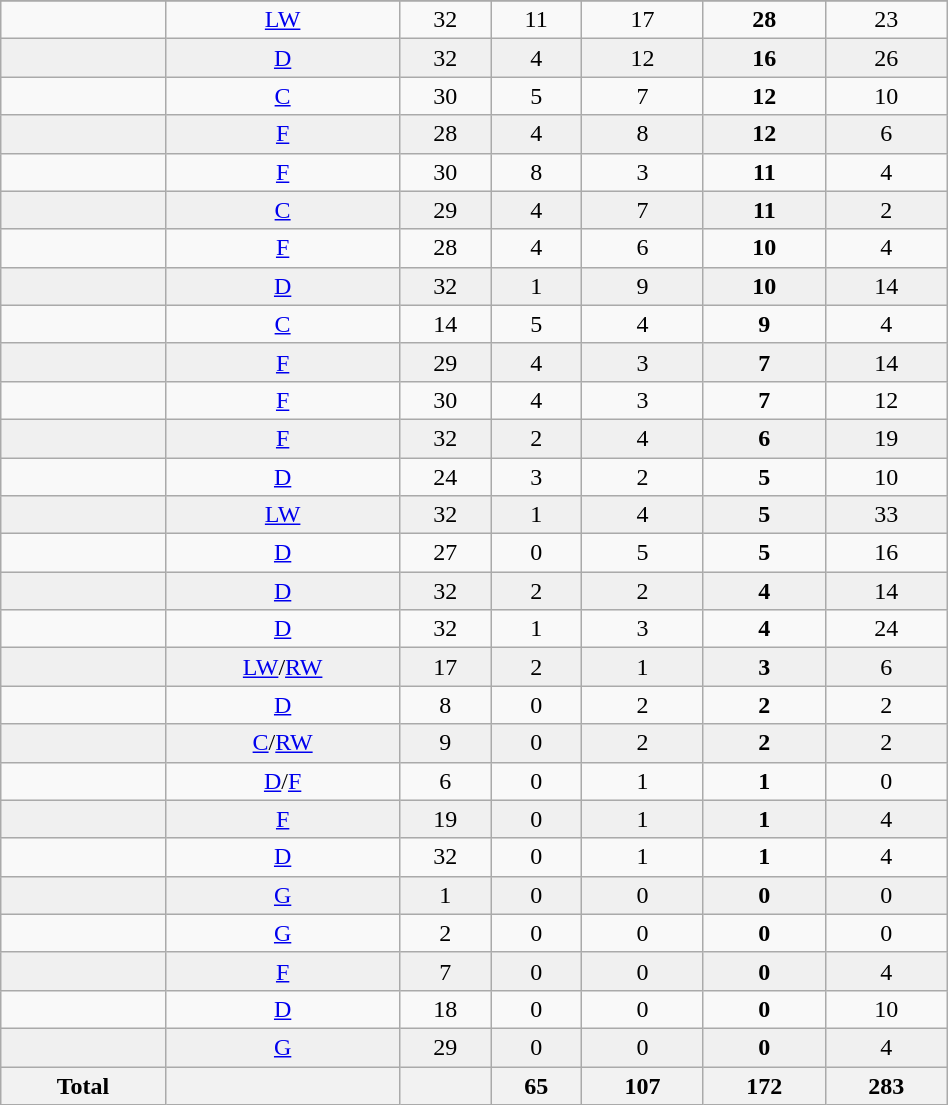<table class="wikitable sortable" width ="50%">
<tr align="center">
</tr>
<tr align="center" bgcolor="">
<td></td>
<td><a href='#'>LW</a></td>
<td>32</td>
<td>11</td>
<td>17</td>
<td><strong>28</strong></td>
<td>23</td>
</tr>
<tr align="center" bgcolor="f0f0f0">
<td></td>
<td><a href='#'>D</a></td>
<td>32</td>
<td>4</td>
<td>12</td>
<td><strong>16</strong></td>
<td>26</td>
</tr>
<tr align="center" bgcolor="">
<td></td>
<td><a href='#'>C</a></td>
<td>30</td>
<td>5</td>
<td>7</td>
<td><strong>12</strong></td>
<td>10</td>
</tr>
<tr align="center" bgcolor="f0f0f0">
<td></td>
<td><a href='#'>F</a></td>
<td>28</td>
<td>4</td>
<td>8</td>
<td><strong>12</strong></td>
<td>6</td>
</tr>
<tr align="center" bgcolor="">
<td></td>
<td><a href='#'>F</a></td>
<td>30</td>
<td>8</td>
<td>3</td>
<td><strong>11</strong></td>
<td>4</td>
</tr>
<tr align="center" bgcolor="f0f0f0">
<td></td>
<td><a href='#'>C</a></td>
<td>29</td>
<td>4</td>
<td>7</td>
<td><strong>11</strong></td>
<td>2</td>
</tr>
<tr align="center" bgcolor="">
<td></td>
<td><a href='#'>F</a></td>
<td>28</td>
<td>4</td>
<td>6</td>
<td><strong>10</strong></td>
<td>4</td>
</tr>
<tr align="center" bgcolor="f0f0f0">
<td></td>
<td><a href='#'>D</a></td>
<td>32</td>
<td>1</td>
<td>9</td>
<td><strong>10</strong></td>
<td>14</td>
</tr>
<tr align="center" bgcolor="">
<td></td>
<td><a href='#'>C</a></td>
<td>14</td>
<td>5</td>
<td>4</td>
<td><strong>9</strong></td>
<td>4</td>
</tr>
<tr align="center" bgcolor="f0f0f0">
<td></td>
<td><a href='#'>F</a></td>
<td>29</td>
<td>4</td>
<td>3</td>
<td><strong>7</strong></td>
<td>14</td>
</tr>
<tr align="center" bgcolor="">
<td></td>
<td><a href='#'>F</a></td>
<td>30</td>
<td>4</td>
<td>3</td>
<td><strong>7</strong></td>
<td>12</td>
</tr>
<tr align="center" bgcolor="f0f0f0">
<td></td>
<td><a href='#'>F</a></td>
<td>32</td>
<td>2</td>
<td>4</td>
<td><strong>6</strong></td>
<td>19</td>
</tr>
<tr align="center" bgcolor="">
<td></td>
<td><a href='#'>D</a></td>
<td>24</td>
<td>3</td>
<td>2</td>
<td><strong>5</strong></td>
<td>10</td>
</tr>
<tr align="center" bgcolor="f0f0f0">
<td></td>
<td><a href='#'>LW</a></td>
<td>32</td>
<td>1</td>
<td>4</td>
<td><strong>5</strong></td>
<td>33</td>
</tr>
<tr align="center" bgcolor="">
<td></td>
<td><a href='#'>D</a></td>
<td>27</td>
<td>0</td>
<td>5</td>
<td><strong>5</strong></td>
<td>16</td>
</tr>
<tr align="center" bgcolor="f0f0f0">
<td></td>
<td><a href='#'>D</a></td>
<td>32</td>
<td>2</td>
<td>2</td>
<td><strong>4</strong></td>
<td>14</td>
</tr>
<tr align="center" bgcolor="">
<td></td>
<td><a href='#'>D</a></td>
<td>32</td>
<td>1</td>
<td>3</td>
<td><strong>4</strong></td>
<td>24</td>
</tr>
<tr align="center" bgcolor="f0f0f0">
<td></td>
<td><a href='#'>LW</a>/<a href='#'>RW</a></td>
<td>17</td>
<td>2</td>
<td>1</td>
<td><strong>3</strong></td>
<td>6</td>
</tr>
<tr align="center" bgcolor="">
<td></td>
<td><a href='#'>D</a></td>
<td>8</td>
<td>0</td>
<td>2</td>
<td><strong>2</strong></td>
<td>2</td>
</tr>
<tr align="center" bgcolor="f0f0f0">
<td></td>
<td><a href='#'>C</a>/<a href='#'>RW</a></td>
<td>9</td>
<td>0</td>
<td>2</td>
<td><strong>2</strong></td>
<td>2</td>
</tr>
<tr align="center" bgcolor="">
<td></td>
<td><a href='#'>D</a>/<a href='#'>F</a></td>
<td>6</td>
<td>0</td>
<td>1</td>
<td><strong>1</strong></td>
<td>0</td>
</tr>
<tr align="center" bgcolor="f0f0f0">
<td></td>
<td><a href='#'>F</a></td>
<td>19</td>
<td>0</td>
<td>1</td>
<td><strong>1</strong></td>
<td>4</td>
</tr>
<tr align="center" bgcolor="">
<td></td>
<td><a href='#'>D</a></td>
<td>32</td>
<td>0</td>
<td>1</td>
<td><strong>1</strong></td>
<td>4</td>
</tr>
<tr align="center" bgcolor="f0f0f0">
<td></td>
<td><a href='#'>G</a></td>
<td>1</td>
<td>0</td>
<td>0</td>
<td><strong>0</strong></td>
<td>0</td>
</tr>
<tr align="center" bgcolor="">
<td></td>
<td><a href='#'>G</a></td>
<td>2</td>
<td>0</td>
<td>0</td>
<td><strong>0</strong></td>
<td>0</td>
</tr>
<tr align="center" bgcolor="f0f0f0">
<td></td>
<td><a href='#'>F</a></td>
<td>7</td>
<td>0</td>
<td>0</td>
<td><strong>0</strong></td>
<td>4</td>
</tr>
<tr align="center" bgcolor="">
<td></td>
<td><a href='#'>D</a></td>
<td>18</td>
<td>0</td>
<td>0</td>
<td><strong>0</strong></td>
<td>10</td>
</tr>
<tr align="center" bgcolor="f0f0f0">
<td></td>
<td><a href='#'>G</a></td>
<td>29</td>
<td>0</td>
<td>0</td>
<td><strong>0</strong></td>
<td>4</td>
</tr>
<tr>
<th>Total</th>
<th></th>
<th></th>
<th>65</th>
<th>107</th>
<th>172</th>
<th>283</th>
</tr>
</table>
